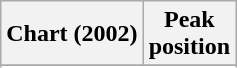<table class="wikitable sortable" border="1">
<tr>
<th>Chart (2002)</th>
<th>Peak<br>position</th>
</tr>
<tr>
</tr>
<tr>
</tr>
<tr>
</tr>
<tr>
</tr>
</table>
